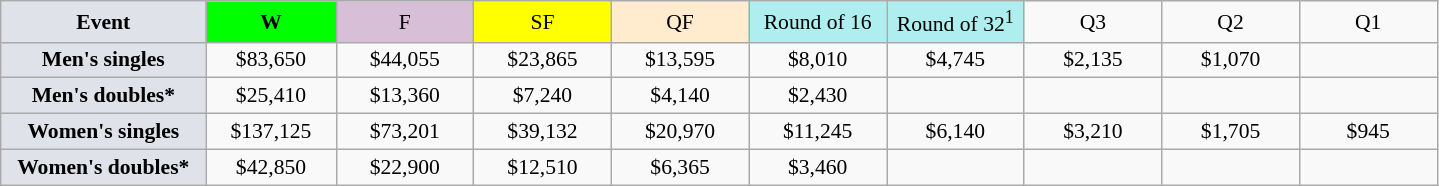<table class=wikitable style=font-size:90%;text-align:center>
<tr>
<td style="width:130px; background:#dfe2e9;"><strong>Event</strong></td>
<td style="width:80px; background:lime;"><strong>W</strong></td>
<td style="width:85px; background:thistle;">F</td>
<td style="width:85px; background:#ff0;">SF</td>
<td style="width:85px; background:#ffebcd;">QF</td>
<td style="width:85px; background:#afeeee;">Round of 16</td>
<td style="width:85px; background:#afeeee;">Round of 32<sup>1</sup></td>
<td width=85>Q3</td>
<td width=85>Q2</td>
<td width=85>Q1</td>
</tr>
<tr>
<td style="background:#dfe2e9;"><strong>Men's singles</strong></td>
<td>$83,650</td>
<td>$44,055</td>
<td>$23,865</td>
<td>$13,595</td>
<td>$8,010</td>
<td>$4,745</td>
<td>$2,135</td>
<td>$1,070</td>
<td></td>
</tr>
<tr>
<td style="background:#dfe2e9;"><strong>Men's doubles*</strong></td>
<td>$25,410</td>
<td>$13,360</td>
<td>$7,240</td>
<td>$4,140</td>
<td>$2,430</td>
<td></td>
<td></td>
<td></td>
<td></td>
</tr>
<tr>
<td style="background:#dfe2e9;"><strong>Women's singles</strong></td>
<td>$137,125</td>
<td>$73,201</td>
<td>$39,132</td>
<td>$20,970</td>
<td>$11,245</td>
<td>$6,140</td>
<td>$3,210</td>
<td>$1,705</td>
<td>$945</td>
</tr>
<tr>
<td style="background:#dfe2e9;"><strong>Women's doubles*</strong></td>
<td>$42,850</td>
<td>$22,900</td>
<td>$12,510</td>
<td>$6,365</td>
<td>$3,460</td>
<td></td>
<td></td>
<td></td>
<td></td>
</tr>
</table>
